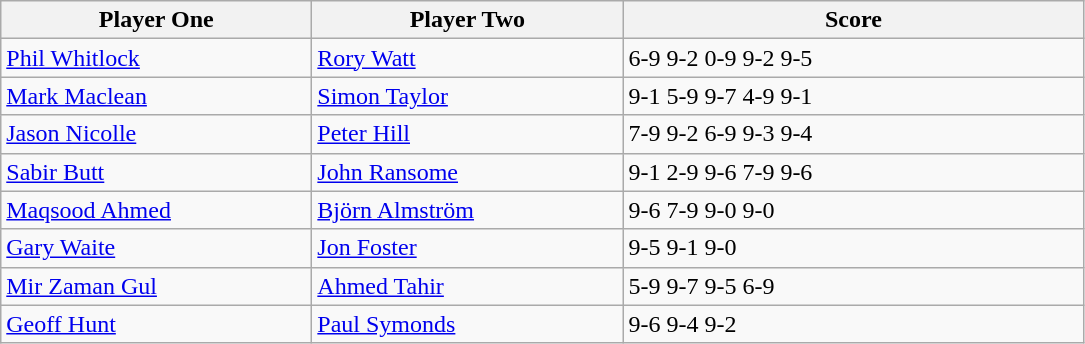<table class="wikitable">
<tr>
<th width=200>Player One</th>
<th width=200>Player Two</th>
<th width=300>Score</th>
</tr>
<tr>
<td> <a href='#'>Phil Whitlock</a></td>
<td> <a href='#'>Rory Watt</a></td>
<td>6-9 9-2 0-9 9-2 9-5</td>
</tr>
<tr>
<td> <a href='#'>Mark Maclean</a></td>
<td> <a href='#'>Simon Taylor</a></td>
<td>9-1 5-9 9-7 4-9 9-1</td>
</tr>
<tr>
<td> <a href='#'>Jason Nicolle</a></td>
<td> <a href='#'>Peter Hill</a></td>
<td>7-9 9-2 6-9 9-3 9-4</td>
</tr>
<tr>
<td> <a href='#'>Sabir Butt</a></td>
<td> <a href='#'>John Ransome</a></td>
<td>9-1 2-9 9-6 7-9 9-6</td>
</tr>
<tr>
<td> <a href='#'>Maqsood Ahmed</a></td>
<td> <a href='#'>Björn Almström</a></td>
<td>9-6 7-9 9-0 9-0</td>
</tr>
<tr>
<td> <a href='#'>Gary Waite</a></td>
<td> <a href='#'>Jon Foster</a></td>
<td>9-5 9-1 9-0</td>
</tr>
<tr>
<td> <a href='#'>Mir Zaman Gul</a></td>
<td> <a href='#'>Ahmed Tahir</a></td>
<td>5-9 9-7 9-5 6-9</td>
</tr>
<tr>
<td> <a href='#'>Geoff Hunt</a></td>
<td> <a href='#'>Paul Symonds</a></td>
<td>9-6 9-4 9-2</td>
</tr>
</table>
